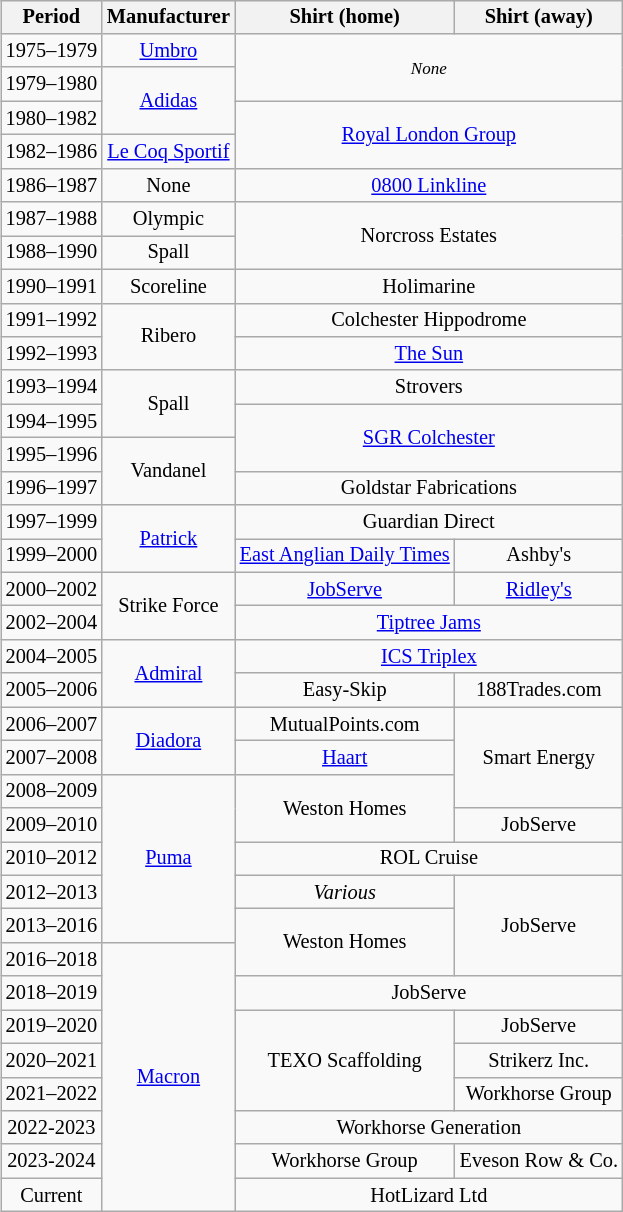<table class="wikitable" style="text-align:center;margin-left:1em;float:right;font-size: 85%">
<tr>
<th>Period</th>
<th>Manufacturer</th>
<th>Shirt (home)</th>
<th>Shirt (away)</th>
</tr>
<tr>
<td>1975–1979</td>
<td><a href='#'>Umbro</a></td>
<td rowspan=2 colspan=2><small><em>None</em></small></td>
</tr>
<tr>
<td>1979–1980</td>
<td rowspan=2><a href='#'>Adidas</a></td>
</tr>
<tr>
<td>1980–1982</td>
<td rowspan=2 colspan=2><a href='#'>Royal London Group</a></td>
</tr>
<tr>
<td>1982–1986</td>
<td><a href='#'>Le Coq Sportif</a></td>
</tr>
<tr>
<td>1986–1987</td>
<td>None</td>
<td colspan=2><a href='#'>0800 Linkline</a></td>
</tr>
<tr>
<td>1987–1988</td>
<td>Olympic</td>
<td colspan=2 rowspan=2>Norcross Estates</td>
</tr>
<tr>
<td>1988–1990</td>
<td>Spall</td>
</tr>
<tr>
<td>1990–1991</td>
<td>Scoreline</td>
<td colspan=2>Holimarine</td>
</tr>
<tr>
<td>1991–1992</td>
<td rowspan=2>Ribero</td>
<td colspan=2>Colchester Hippodrome</td>
</tr>
<tr>
<td>1992–1993</td>
<td colspan=2><a href='#'>The Sun</a></td>
</tr>
<tr>
<td>1993–1994</td>
<td rowspan=2>Spall</td>
<td colspan=2>Strovers</td>
</tr>
<tr>
<td>1994–1995</td>
<td colspan=2 rowspan=2><a href='#'>SGR Colchester</a></td>
</tr>
<tr>
<td>1995–1996</td>
<td rowspan=2>Vandanel</td>
</tr>
<tr>
<td>1996–1997</td>
<td colspan=2>Goldstar Fabrications</td>
</tr>
<tr>
<td>1997–1999</td>
<td rowspan=2><a href='#'>Patrick</a></td>
<td colspan=2>Guardian Direct</td>
</tr>
<tr>
<td>1999–2000</td>
<td><a href='#'>East Anglian Daily Times</a></td>
<td>Ashby's</td>
</tr>
<tr>
<td>2000–2002</td>
<td rowspan=2>Strike Force</td>
<td><a href='#'>JobServe</a></td>
<td><a href='#'>Ridley's</a></td>
</tr>
<tr>
<td>2002–2004</td>
<td colspan=2><a href='#'>Tiptree Jams</a></td>
</tr>
<tr>
<td>2004–2005</td>
<td rowspan=2><a href='#'>Admiral</a></td>
<td colspan=2><a href='#'>ICS Triplex</a></td>
</tr>
<tr>
<td>2005–2006</td>
<td>Easy-Skip</td>
<td>188Trades.com</td>
</tr>
<tr>
<td>2006–2007</td>
<td rowspan=2><a href='#'>Diadora</a></td>
<td>MutualPoints.com</td>
<td rowspan=3>Smart Energy</td>
</tr>
<tr>
<td>2007–2008</td>
<td><a href='#'>Haart</a></td>
</tr>
<tr>
<td>2008–2009</td>
<td rowspan=5><a href='#'>Puma</a></td>
<td rowspan=2>Weston Homes</td>
</tr>
<tr>
<td>2009–2010</td>
<td>JobServe</td>
</tr>
<tr>
<td>2010–2012</td>
<td colspan=2>ROL Cruise</td>
</tr>
<tr>
<td>2012–2013</td>
<td><em>Various</em></td>
<td rowspan=3>JobServe</td>
</tr>
<tr>
<td>2013–2016</td>
<td rowspan="2">Weston Homes</td>
</tr>
<tr>
<td>2016–2018</td>
<td rowspan="8"><a href='#'>Macron</a></td>
</tr>
<tr>
<td>2018–2019</td>
<td colspan=2>JobServe</td>
</tr>
<tr>
<td>2019–2020</td>
<td rowspan=3>TEXO Scaffolding</td>
<td>JobServe</td>
</tr>
<tr>
<td>2020–2021</td>
<td>Strikerz Inc.</td>
</tr>
<tr>
<td>2021–2022</td>
<td>Workhorse Group</td>
</tr>
<tr>
<td>2022-2023</td>
<td colspan="2">Workhorse Generation</td>
</tr>
<tr>
<td>2023-2024</td>
<td>Workhorse Group</td>
<td>Eveson Row & Co.</td>
</tr>
<tr>
<td>Current</td>
<td colspan="2">HotLizard Ltd</td>
</tr>
</table>
